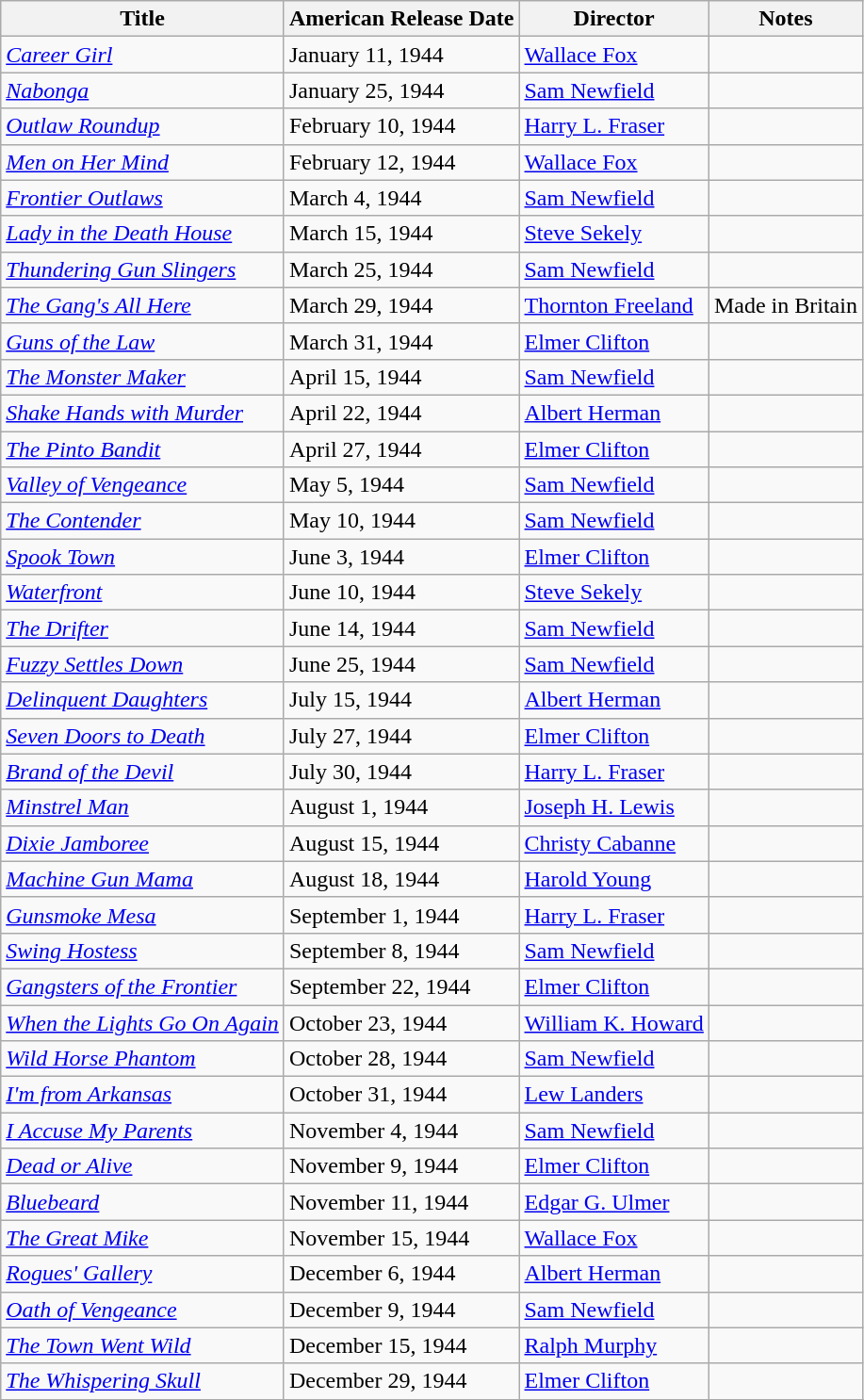<table class="wikitable sortable">
<tr>
<th>Title</th>
<th>American Release Date</th>
<th>Director</th>
<th>Notes</th>
</tr>
<tr>
<td><em><a href='#'>Career Girl</a></em></td>
<td>January 11, 1944</td>
<td><a href='#'>Wallace Fox</a></td>
<td></td>
</tr>
<tr>
<td><em><a href='#'>Nabonga</a></em></td>
<td>January 25, 1944</td>
<td><a href='#'>Sam Newfield</a></td>
<td></td>
</tr>
<tr>
<td><em><a href='#'>Outlaw Roundup</a></em></td>
<td>February 10, 1944</td>
<td><a href='#'>Harry L. Fraser</a></td>
<td></td>
</tr>
<tr>
<td><em><a href='#'>Men on Her Mind </a></em></td>
<td>February 12, 1944</td>
<td><a href='#'>Wallace Fox</a></td>
<td></td>
</tr>
<tr>
<td><em><a href='#'>Frontier Outlaws</a></em></td>
<td>March 4, 1944</td>
<td><a href='#'>Sam Newfield</a></td>
<td></td>
</tr>
<tr>
<td><em><a href='#'>Lady in the Death House</a></em></td>
<td>March 15, 1944</td>
<td><a href='#'>Steve Sekely</a></td>
<td></td>
</tr>
<tr>
<td><em><a href='#'>Thundering Gun Slingers</a></em></td>
<td>March 25, 1944</td>
<td><a href='#'>Sam Newfield</a></td>
<td></td>
</tr>
<tr>
<td><em><a href='#'>The Gang's All Here</a></em></td>
<td>March 29, 1944</td>
<td><a href='#'>Thornton Freeland</a></td>
<td>Made in Britain</td>
</tr>
<tr>
<td><em><a href='#'>Guns of the Law</a></em></td>
<td>March 31, 1944</td>
<td><a href='#'>Elmer Clifton</a></td>
<td></td>
</tr>
<tr>
<td><em><a href='#'>The Monster Maker</a></em></td>
<td>April 15, 1944</td>
<td><a href='#'>Sam Newfield</a></td>
<td></td>
</tr>
<tr>
<td><em><a href='#'>Shake Hands with Murder </a></em></td>
<td>April 22, 1944</td>
<td><a href='#'>Albert Herman</a></td>
<td></td>
</tr>
<tr>
<td><em><a href='#'>The Pinto Bandit</a></em></td>
<td>April 27, 1944</td>
<td><a href='#'>Elmer Clifton</a></td>
<td></td>
</tr>
<tr>
<td><em><a href='#'>Valley of Vengeance</a></em></td>
<td>May 5, 1944</td>
<td><a href='#'>Sam Newfield</a></td>
<td></td>
</tr>
<tr>
<td><em><a href='#'>The Contender</a></em></td>
<td>May 10, 1944</td>
<td><a href='#'>Sam Newfield</a></td>
<td></td>
</tr>
<tr>
<td><em><a href='#'>Spook Town</a></em></td>
<td>June 3, 1944</td>
<td><a href='#'>Elmer Clifton</a></td>
<td></td>
</tr>
<tr>
<td><em><a href='#'>Waterfront</a></em></td>
<td>June 10, 1944</td>
<td><a href='#'>Steve Sekely</a></td>
<td></td>
</tr>
<tr>
<td><em><a href='#'>The Drifter</a></em></td>
<td>June 14, 1944</td>
<td><a href='#'>Sam Newfield</a></td>
<td></td>
</tr>
<tr>
<td><em><a href='#'>Fuzzy Settles Down</a></em></td>
<td>June 25, 1944</td>
<td><a href='#'>Sam Newfield</a></td>
<td></td>
</tr>
<tr>
<td><em><a href='#'>Delinquent Daughters</a></em></td>
<td>July 15, 1944</td>
<td><a href='#'>Albert Herman</a></td>
<td></td>
</tr>
<tr>
<td><em><a href='#'>Seven Doors to Death</a></em></td>
<td>July 27, 1944</td>
<td><a href='#'>Elmer Clifton</a></td>
<td></td>
</tr>
<tr>
<td><em><a href='#'>Brand of the Devil</a></em></td>
<td>July 30, 1944</td>
<td><a href='#'>Harry L. Fraser</a></td>
<td></td>
</tr>
<tr>
<td><em><a href='#'>Minstrel Man</a></em></td>
<td>August 1, 1944</td>
<td><a href='#'>Joseph H. Lewis</a></td>
<td></td>
</tr>
<tr>
<td><em><a href='#'>Dixie Jamboree</a></em></td>
<td>August 15, 1944</td>
<td><a href='#'>Christy Cabanne</a></td>
<td></td>
</tr>
<tr>
<td><em><a href='#'>Machine Gun Mama</a></em></td>
<td>August 18, 1944</td>
<td><a href='#'>Harold Young</a></td>
<td></td>
</tr>
<tr>
<td><em><a href='#'>Gunsmoke Mesa</a></em></td>
<td>September 1, 1944</td>
<td><a href='#'>Harry L. Fraser</a></td>
<td></td>
</tr>
<tr>
<td><em><a href='#'>Swing Hostess</a></em></td>
<td>September 8, 1944</td>
<td><a href='#'>Sam Newfield</a></td>
<td></td>
</tr>
<tr>
<td><em><a href='#'>Gangsters of the Frontier</a></em></td>
<td>September 22, 1944</td>
<td><a href='#'>Elmer Clifton</a></td>
<td></td>
</tr>
<tr>
<td><em><a href='#'>When the Lights Go On Again</a></em></td>
<td>October 23, 1944</td>
<td><a href='#'>William K. Howard</a></td>
<td></td>
</tr>
<tr>
<td><em><a href='#'>Wild Horse Phantom</a></em></td>
<td>October 28, 1944</td>
<td><a href='#'>Sam Newfield</a></td>
<td></td>
</tr>
<tr>
<td><em><a href='#'>I'm from Arkansas</a></em></td>
<td>October 31, 1944</td>
<td><a href='#'>Lew Landers</a></td>
<td></td>
</tr>
<tr>
<td><em><a href='#'>I Accuse My Parents</a></em></td>
<td>November 4, 1944</td>
<td><a href='#'>Sam Newfield</a></td>
<td></td>
</tr>
<tr>
<td><em><a href='#'>Dead or Alive</a></em></td>
<td>November 9, 1944</td>
<td><a href='#'>Elmer Clifton</a></td>
<td></td>
</tr>
<tr>
<td><em><a href='#'>Bluebeard</a></em></td>
<td>November 11, 1944</td>
<td><a href='#'>Edgar G. Ulmer</a></td>
<td></td>
</tr>
<tr>
<td><em><a href='#'>The Great Mike</a></em></td>
<td>November 15, 1944</td>
<td><a href='#'>Wallace Fox</a></td>
<td></td>
</tr>
<tr>
<td><em><a href='#'>Rogues' Gallery</a></em></td>
<td>December 6, 1944</td>
<td><a href='#'>Albert Herman</a></td>
<td></td>
</tr>
<tr>
<td><em><a href='#'>Oath of Vengeance</a></em></td>
<td>December 9, 1944</td>
<td><a href='#'>Sam Newfield</a></td>
<td></td>
</tr>
<tr>
<td><em><a href='#'>The Town Went Wild</a></em></td>
<td>December 15, 1944</td>
<td><a href='#'>Ralph Murphy</a></td>
<td></td>
</tr>
<tr>
<td><em><a href='#'>The Whispering Skull</a></em></td>
<td>December 29, 1944</td>
<td><a href='#'>Elmer Clifton</a></td>
<td></td>
</tr>
<tr>
</tr>
</table>
